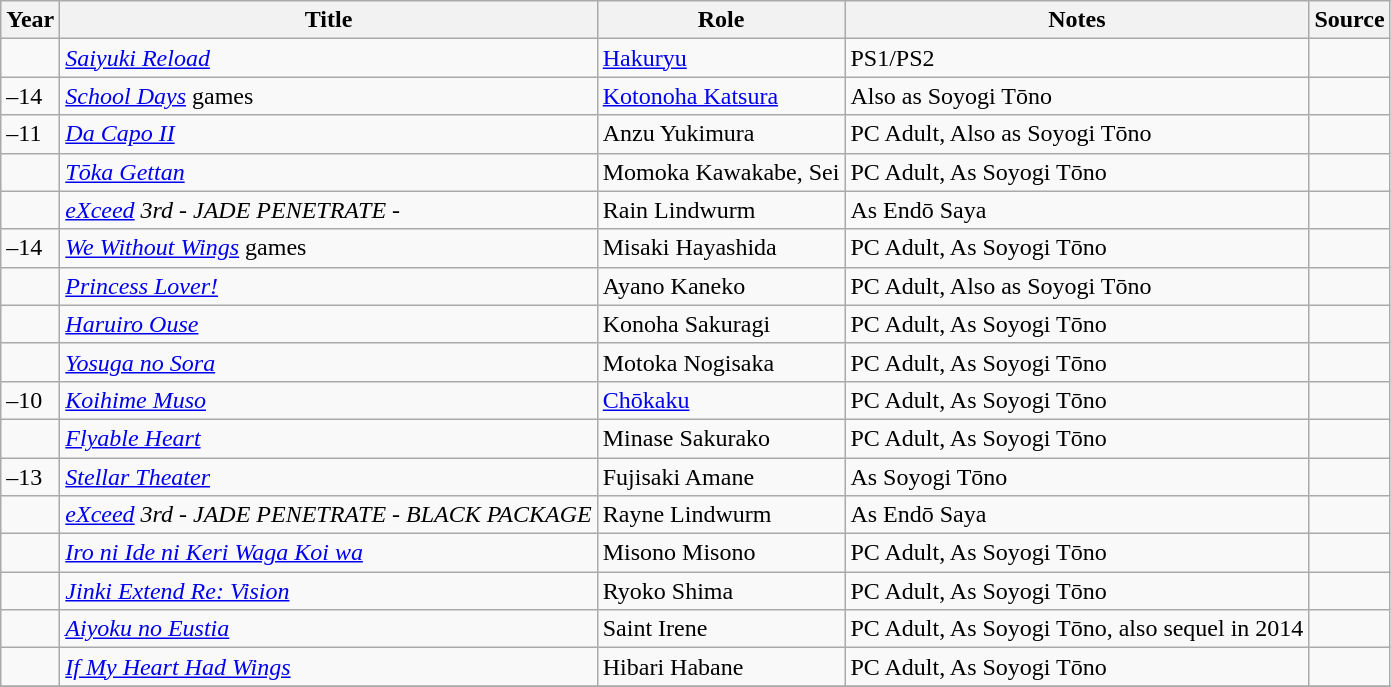<table class="wikitable sortable plainrowheaders">
<tr>
<th>Year</th>
<th>Title</th>
<th>Role</th>
<th class="unsortable">Notes</th>
<th class="unsortable">Source</th>
</tr>
<tr>
<td></td>
<td><em><a href='#'>Saiyuki Reload</a></em></td>
<td><a href='#'>Hakuryu</a></td>
<td>PS1/PS2</td>
<td></td>
</tr>
<tr>
<td>–14</td>
<td><em><a href='#'>School Days</a></em> games</td>
<td><a href='#'>Kotonoha Katsura</a></td>
<td>Also as Soyogi Tōno</td>
<td></td>
</tr>
<tr>
<td>–11</td>
<td><em><a href='#'>Da Capo II</a></em></td>
<td>Anzu Yukimura</td>
<td>PC Adult, Also as Soyogi Tōno</td>
<td></td>
</tr>
<tr>
<td></td>
<td><em><a href='#'>Tōka Gettan</a></em></td>
<td>Momoka Kawakabe, Sei</td>
<td>PC Adult, As Soyogi Tōno</td>
<td></td>
</tr>
<tr>
<td></td>
<td><em><a href='#'>eXceed</a> 3rd - JADE PENETRATE -</em></td>
<td>Rain Lindwurm</td>
<td>As Endō Saya</td>
<td></td>
</tr>
<tr>
<td>–14</td>
<td><em><a href='#'>We Without Wings</a></em> games</td>
<td>Misaki Hayashida</td>
<td>PC Adult, As Soyogi Tōno</td>
<td></td>
</tr>
<tr>
<td></td>
<td><em><a href='#'>Princess Lover!</a></em></td>
<td>Ayano Kaneko</td>
<td>PC Adult, Also as Soyogi Tōno</td>
<td></td>
</tr>
<tr>
<td></td>
<td><em><a href='#'>Haruiro Ouse</a></em></td>
<td>Konoha Sakuragi</td>
<td>PC Adult, As Soyogi Tōno</td>
<td></td>
</tr>
<tr>
<td></td>
<td><em><a href='#'>Yosuga no Sora</a></em></td>
<td>Motoka Nogisaka</td>
<td>PC Adult, As Soyogi Tōno</td>
<td></td>
</tr>
<tr>
<td>–10</td>
<td><em><a href='#'>Koihime Muso</a></em></td>
<td><a href='#'>Chōkaku</a></td>
<td>PC Adult, As Soyogi Tōno</td>
<td></td>
</tr>
<tr>
<td></td>
<td><em><a href='#'>Flyable Heart</a></em></td>
<td>Minase Sakurako</td>
<td>PC Adult, As Soyogi Tōno</td>
<td></td>
</tr>
<tr>
<td>–13</td>
<td><em><a href='#'>Stellar Theater</a></em></td>
<td>Fujisaki Amane</td>
<td>As Soyogi Tōno</td>
<td></td>
</tr>
<tr>
<td></td>
<td><em><a href='#'>eXceed</a> 3rd - JADE PENETRATE - BLACK PACKAGE</em></td>
<td>Rayne Lindwurm</td>
<td>As Endō Saya</td>
<td></td>
</tr>
<tr>
<td></td>
<td><em><a href='#'>Iro ni Ide ni Keri Waga Koi wa</a></em></td>
<td>Misono Misono</td>
<td>PC Adult, As Soyogi Tōno</td>
<td></td>
</tr>
<tr>
<td></td>
<td><em><a href='#'>Jinki Extend Re: Vision</a></em></td>
<td>Ryoko Shima</td>
<td>PC Adult, As Soyogi Tōno</td>
<td></td>
</tr>
<tr>
<td></td>
<td><em><a href='#'>Aiyoku no Eustia</a></em></td>
<td>Saint Irene</td>
<td>PC Adult, As Soyogi Tōno, also sequel in 2014</td>
<td></td>
</tr>
<tr>
<td></td>
<td><em><a href='#'>If My Heart Had Wings</a></em></td>
<td>Hibari Habane</td>
<td>PC Adult, As Soyogi Tōno</td>
<td></td>
</tr>
<tr>
</tr>
</table>
